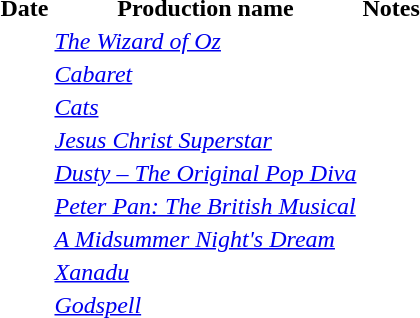<table>
<tr>
<th>Date</th>
<th>Production name</th>
<th>Notes</th>
</tr>
<tr>
<td></td>
<td><em><a href='#'>The Wizard of Oz</a></em></td>
<td></td>
</tr>
<tr>
<td></td>
<td><em><a href='#'>Cabaret</a></em></td>
<td></td>
</tr>
<tr>
<td></td>
<td><em><a href='#'>Cats</a></em></td>
<td></td>
</tr>
<tr>
<td></td>
<td><em><a href='#'>Jesus Christ Superstar</a></em></td>
<td></td>
</tr>
<tr>
<td></td>
<td><em><a href='#'>Dusty – The Original Pop Diva</a></em></td>
<td></td>
</tr>
<tr>
<td></td>
<td><em><a href='#'>Peter Pan: The British Musical</a></em></td>
<td></td>
</tr>
<tr>
<td></td>
<td><em><a href='#'>A Midsummer Night's Dream</a></em></td>
<td></td>
</tr>
<tr>
<td></td>
<td><em><a href='#'>Xanadu</a></em></td>
<td></td>
</tr>
<tr>
<td></td>
<td><em><a href='#'>Godspell</a></em></td>
<td></td>
</tr>
</table>
